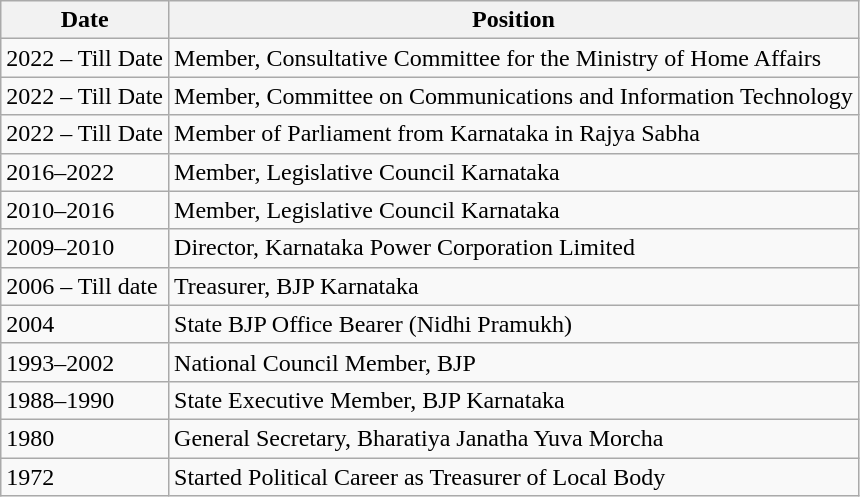<table class="wikitable">
<tr>
<th>Date</th>
<th>Position</th>
</tr>
<tr>
<td>2022 – Till Date</td>
<td>Member, Consultative Committee for the Ministry of Home Affairs</td>
</tr>
<tr>
<td>2022 – Till Date</td>
<td>Member, Committee on Communications and Information Technology</td>
</tr>
<tr>
<td>2022 – Till Date</td>
<td>Member of Parliament from Karnataka in Rajya Sabha</td>
</tr>
<tr>
<td>2016–2022</td>
<td>Member, Legislative Council Karnataka</td>
</tr>
<tr>
<td>2010–2016</td>
<td>Member, Legislative Council Karnataka</td>
</tr>
<tr>
<td>2009–2010</td>
<td>Director, Karnataka Power Corporation Limited</td>
</tr>
<tr>
<td>2006 – Till date</td>
<td>Treasurer, BJP Karnataka</td>
</tr>
<tr>
<td>2004</td>
<td>State BJP Office Bearer (Nidhi Pramukh)</td>
</tr>
<tr>
<td>1993–2002</td>
<td>National Council Member, BJP</td>
</tr>
<tr>
<td>1988–1990</td>
<td>State Executive Member, BJP Karnataka</td>
</tr>
<tr>
<td>1980</td>
<td>General Secretary, Bharatiya Janatha Yuva Morcha</td>
</tr>
<tr>
<td>1972</td>
<td>Started Political Career as Treasurer of Local Body</td>
</tr>
</table>
